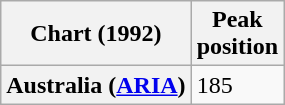<table class="wikitable sortable plainrowheaders">
<tr>
<th scope="col">Chart (1992)</th>
<th scope="col">Peak<br>position</th>
</tr>
<tr>
<th scope="row">Australia (<a href='#'>ARIA</a>)</th>
<td>185</td>
</tr>
</table>
